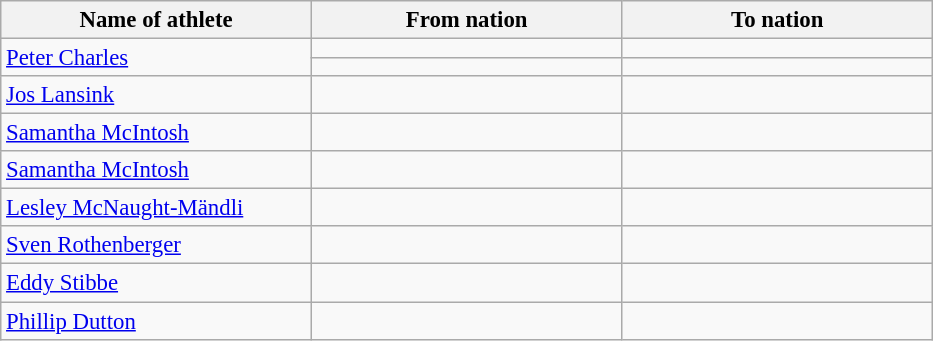<table class="wikitable sortable" style="border-collapse: collapse; font-size: 95%;">
<tr>
<th width=200>Name of athlete</th>
<th width=200>From nation</th>
<th width=200>To nation</th>
</tr>
<tr>
<td rowspan=2><a href='#'>Peter Charles</a></td>
<td></td>
<td></td>
</tr>
<tr>
<td></td>
<td></td>
</tr>
<tr>
<td><a href='#'>Jos Lansink</a></td>
<td></td>
<td></td>
</tr>
<tr>
<td><a href='#'>Samantha McIntosh</a></td>
<td></td>
<td></td>
</tr>
<tr>
<td><a href='#'>Samantha McIntosh</a></td>
<td></td>
<td></td>
</tr>
<tr>
<td><a href='#'>Lesley McNaught-Mändli</a></td>
<td></td>
<td></td>
</tr>
<tr>
<td><a href='#'>Sven Rothenberger</a></td>
<td></td>
<td></td>
</tr>
<tr>
<td><a href='#'>Eddy Stibbe</a></td>
<td></td>
<td></td>
</tr>
<tr>
<td><a href='#'>Phillip Dutton</a></td>
<td></td>
<td></td>
</tr>
</table>
